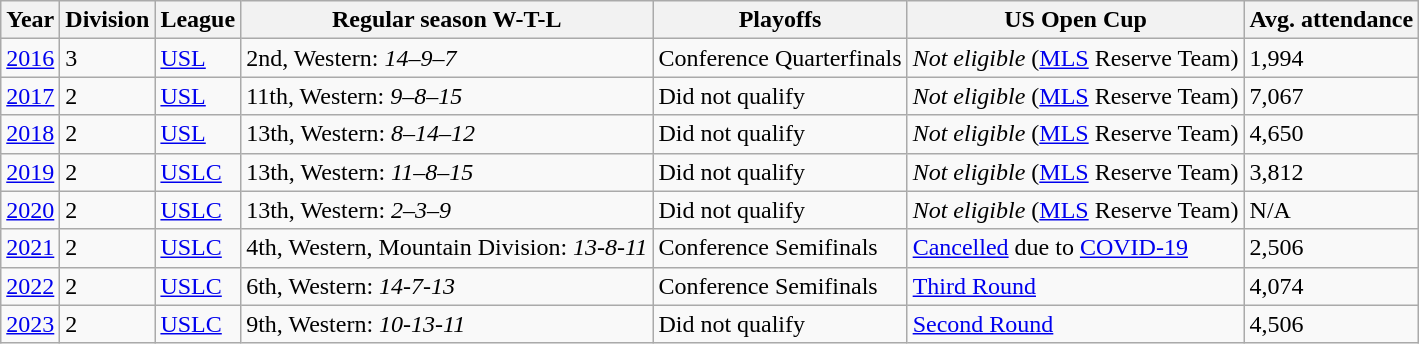<table class="wikitable">
<tr>
<th>Year</th>
<th>Division</th>
<th>League</th>
<th>Regular season W-T-L</th>
<th>Playoffs</th>
<th>US Open Cup</th>
<th>Avg. attendance</th>
</tr>
<tr>
<td><a href='#'>2016</a></td>
<td>3</td>
<td><a href='#'>USL</a></td>
<td>2nd, Western: <em>14–9–7</em></td>
<td>Conference Quarterfinals</td>
<td><em>Not eligible</em> (<a href='#'>MLS</a> Reserve Team)</td>
<td>1,994</td>
</tr>
<tr>
<td><a href='#'>2017</a></td>
<td>2</td>
<td><a href='#'>USL</a></td>
<td>11th, Western: <em>9–8–15</em></td>
<td>Did not qualify</td>
<td><em>Not eligible</em> (<a href='#'>MLS</a> Reserve Team)</td>
<td>7,067</td>
</tr>
<tr>
<td><a href='#'>2018</a></td>
<td>2</td>
<td><a href='#'>USL</a></td>
<td>13th, Western: <em>8–14–12</em></td>
<td>Did not qualify</td>
<td><em>Not eligible</em> (<a href='#'>MLS</a> Reserve Team)</td>
<td>4,650</td>
</tr>
<tr>
<td><a href='#'>2019</a></td>
<td>2</td>
<td><a href='#'>USLC</a></td>
<td>13th, Western: <em>11–8–15</em></td>
<td>Did not qualify</td>
<td><em>Not eligible</em> (<a href='#'>MLS</a> Reserve Team)</td>
<td>3,812</td>
</tr>
<tr>
<td><a href='#'>2020</a></td>
<td>2</td>
<td><a href='#'>USLC</a></td>
<td>13th, Western: <em>2–3–9</em></td>
<td>Did not qualify</td>
<td><em>Not eligible</em> (<a href='#'>MLS</a> Reserve Team)</td>
<td>N/A</td>
</tr>
<tr>
<td><a href='#'>2021</a></td>
<td>2</td>
<td><a href='#'>USLC</a></td>
<td>4th, Western, Mountain Division: <em>13-8-11</em></td>
<td>Conference Semifinals</td>
<td><a href='#'>Cancelled</a> due to <a href='#'>COVID-19</a></td>
<td>2,506</td>
</tr>
<tr>
<td><a href='#'>2022</a></td>
<td>2</td>
<td><a href='#'>USLC</a></td>
<td>6th, Western: <em>14-7-13</em></td>
<td>Conference Semifinals</td>
<td><a href='#'>Third Round</a></td>
<td>4,074</td>
</tr>
<tr>
<td><a href='#'>2023</a></td>
<td>2</td>
<td><a href='#'>USLC</a></td>
<td>9th, Western: <em>10-13-11</em></td>
<td>Did not qualify</td>
<td><a href='#'>Second Round</a></td>
<td>4,506</td>
</tr>
</table>
